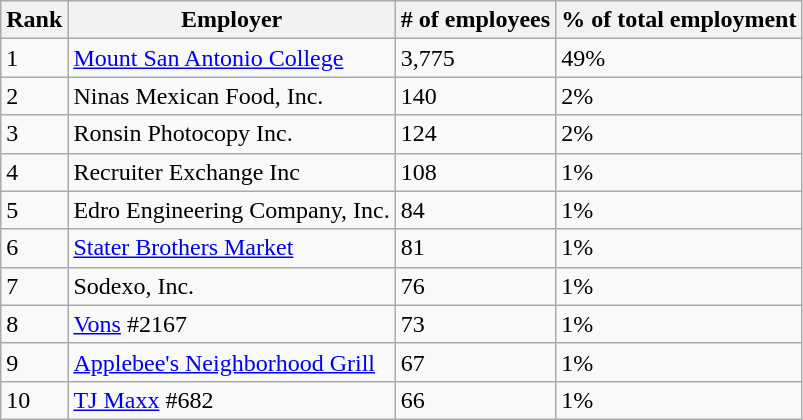<table class="wikitable">
<tr>
<th>Rank</th>
<th>Employer</th>
<th># of employees</th>
<th>% of total employment</th>
</tr>
<tr>
<td>1</td>
<td><a href='#'>Mount San Antonio College</a></td>
<td>3,775</td>
<td>49%</td>
</tr>
<tr>
<td>2</td>
<td>Ninas Mexican Food, Inc.</td>
<td>140</td>
<td>2%</td>
</tr>
<tr>
<td>3</td>
<td>Ronsin Photocopy Inc.</td>
<td>124</td>
<td>2%</td>
</tr>
<tr>
<td>4</td>
<td>Recruiter Exchange Inc</td>
<td>108</td>
<td>1%</td>
</tr>
<tr>
<td>5</td>
<td>Edro Engineering Company, Inc.</td>
<td>84</td>
<td>1%</td>
</tr>
<tr>
<td>6</td>
<td><a href='#'>Stater Brothers Market</a></td>
<td>81</td>
<td>1%</td>
</tr>
<tr>
<td>7</td>
<td>Sodexo, Inc.</td>
<td>76</td>
<td>1%</td>
</tr>
<tr>
<td>8</td>
<td><a href='#'>Vons</a> #2167</td>
<td>73</td>
<td>1%</td>
</tr>
<tr>
<td>9</td>
<td><a href='#'>Applebee's Neighborhood Grill</a></td>
<td>67</td>
<td>1%</td>
</tr>
<tr>
<td>10</td>
<td><a href='#'>TJ Maxx</a> #682</td>
<td>66</td>
<td>1%</td>
</tr>
</table>
